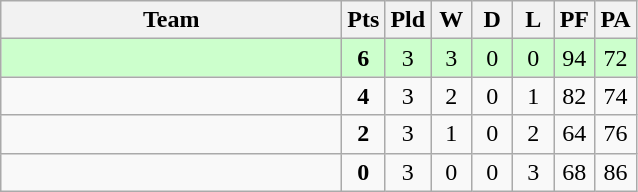<table class=wikitable style="text-align:center">
<tr>
<th width=220>Team</th>
<th width=20>Pts</th>
<th width=20>Pld</th>
<th width=20>W</th>
<th width=20>D</th>
<th width=20>L</th>
<th width=20>PF</th>
<th width=20>PA</th>
</tr>
<tr bgcolor=#ccffcc>
<td align=left><strong></strong></td>
<td><strong>6</strong></td>
<td>3</td>
<td>3</td>
<td>0</td>
<td>0</td>
<td>94</td>
<td>72</td>
</tr>
<tr bgcolor=>
<td align=left></td>
<td><strong>4</strong></td>
<td>3</td>
<td>2</td>
<td>0</td>
<td>1</td>
<td>82</td>
<td>74</td>
</tr>
<tr bgcolor=>
<td align=left></td>
<td><strong>2</strong></td>
<td>3</td>
<td>1</td>
<td>0</td>
<td>2</td>
<td>64</td>
<td>76</td>
</tr>
<tr bgcolor=>
<td align=left></td>
<td><strong>0</strong></td>
<td>3</td>
<td>0</td>
<td>0</td>
<td>3</td>
<td>68</td>
<td>86</td>
</tr>
</table>
